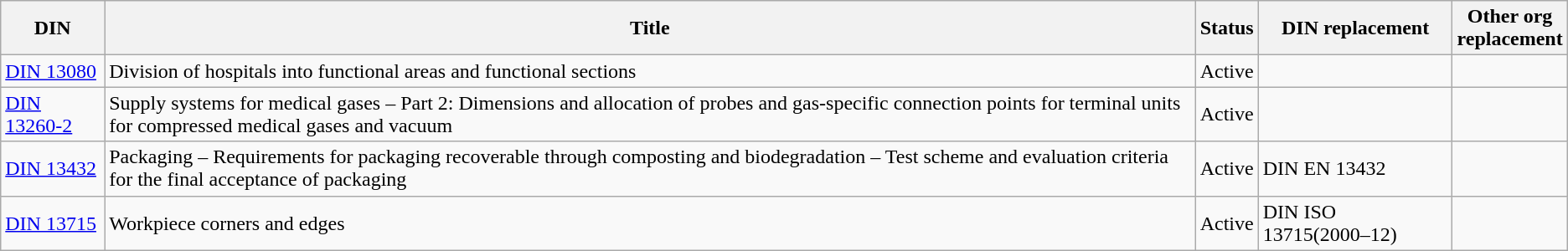<table class="wikitable sortable">
<tr>
<th>DIN</th>
<th>Title</th>
<th>Status</th>
<th>DIN replacement</th>
<th>Other org<br>replacement</th>
</tr>
<tr>
<td><a href='#'>DIN 13080</a></td>
<td>Division of hospitals into functional areas and functional sections</td>
<td>Active</td>
<td></td>
<td></td>
</tr>
<tr>
<td><a href='#'>DIN 13260-2</a></td>
<td>Supply systems for medical gases – Part 2: Dimensions and allocation of probes and gas-specific connection points for terminal units for compressed medical gases and vacuum</td>
<td>Active</td>
<td></td>
<td></td>
</tr>
<tr>
<td><a href='#'>DIN 13432</a></td>
<td>Packaging – Requirements for packaging recoverable through composting and biodegradation – Test scheme and evaluation criteria for the final acceptance of packaging</td>
<td>Active</td>
<td>DIN EN 13432</td>
<td></td>
</tr>
<tr>
<td><a href='#'>DIN 13715</a></td>
<td>Workpiece corners and edges</td>
<td>Active</td>
<td>DIN ISO 13715(2000–12)</td>
<td></td>
</tr>
</table>
